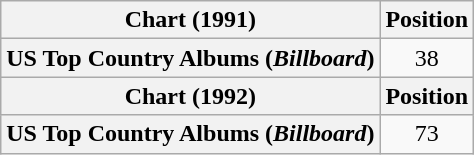<table class="wikitable plainrowheaders" style="text-align:center">
<tr>
<th scope="col">Chart (1991)</th>
<th scope="col">Position</th>
</tr>
<tr>
<th scope="row">US Top Country Albums (<em>Billboard</em>)</th>
<td>38</td>
</tr>
<tr>
<th scope="col">Chart (1992)</th>
<th scope="col">Position</th>
</tr>
<tr>
<th scope="row">US Top Country Albums (<em>Billboard</em>)</th>
<td>73</td>
</tr>
</table>
